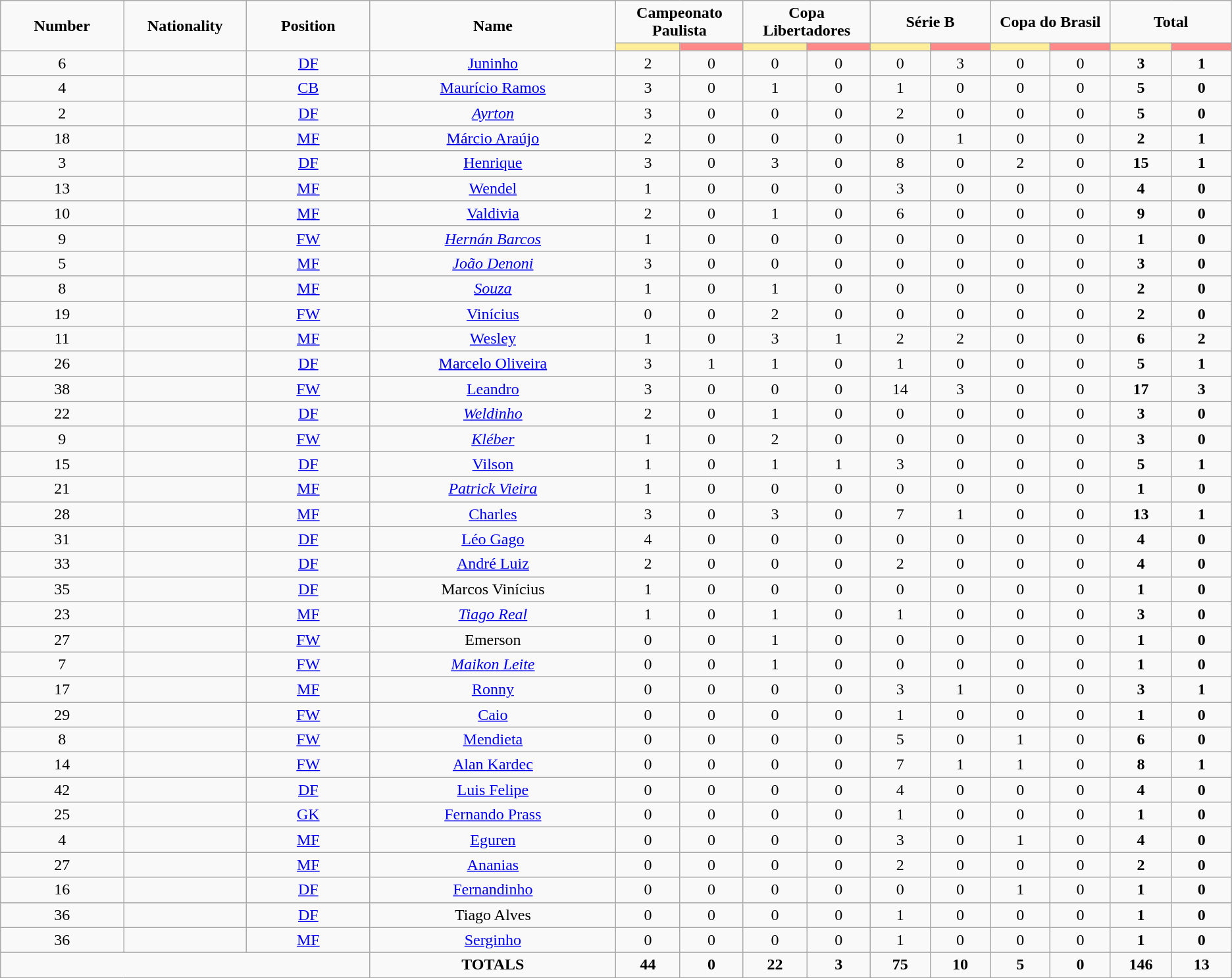<table class="wikitable" style="text-align:center;">
<tr style="text-align:center;">
<td rowspan=2  style="width:10%; "><strong>Number</strong></td>
<td rowspan=2  style="width:10%; "><strong>Nationality</strong></td>
<td rowspan=2  style="width:10%; "><strong>Position</strong></td>
<td rowspan=2  style="width:20%; "><strong>Name</strong></td>
<td colspan=2><strong>Campeonato Paulista</strong></td>
<td colspan=2><strong>Copa Libertadores</strong></td>
<td colspan=2><strong>Série B</strong></td>
<td colspan=2><strong>Copa do Brasil</strong></td>
<td colspan=2><strong>Total</strong></td>
</tr>
<tr>
<th style="width:60px; background:#fe9;"></th>
<th style="width:60px; background:#ff8888;"></th>
<th style="width:60px; background:#fe9;"></th>
<th style="width:60px; background:#ff8888;"></th>
<th style="width:60px; background:#fe9;"></th>
<th style="width:60px; background:#ff8888;"></th>
<th style="width:60px; background:#fe9;"></th>
<th style="width:60px; background:#ff8888;"></th>
<th style="width:60px; background:#fe9;"></th>
<th style="width:60px; background:#ff8888;"></th>
</tr>
<tr>
<td>6</td>
<td></td>
<td><a href='#'>DF</a></td>
<td><a href='#'>Juninho</a></td>
<td>2</td>
<td>0</td>
<td>0</td>
<td>0</td>
<td>0</td>
<td>3</td>
<td>0</td>
<td>0</td>
<td><strong>3</strong></td>
<td><strong>1</strong></td>
</tr>
<tr>
<td>4</td>
<td></td>
<td><a href='#'>CB</a></td>
<td><a href='#'>Maurício Ramos</a></td>
<td>3</td>
<td>0</td>
<td>1</td>
<td>0</td>
<td>1</td>
<td>0</td>
<td>0</td>
<td>0</td>
<td><strong>5</strong></td>
<td><strong>0</strong></td>
</tr>
<tr>
<td>2</td>
<td></td>
<td><a href='#'>DF</a></td>
<td><em><a href='#'>Ayrton</a></em></td>
<td>3</td>
<td>0</td>
<td>0</td>
<td>0</td>
<td>2</td>
<td>0</td>
<td>0</td>
<td>0</td>
<td><strong>5</strong></td>
<td><strong>0</strong></td>
</tr>
<tr>
</tr>
<tr>
<td>18</td>
<td></td>
<td><a href='#'>MF</a></td>
<td><a href='#'>Márcio Araújo</a></td>
<td>2</td>
<td>0</td>
<td>0</td>
<td>0</td>
<td>0</td>
<td>1</td>
<td>0</td>
<td>0</td>
<td><strong>2</strong></td>
<td><strong>1</strong></td>
</tr>
<tr>
</tr>
<tr>
<td>3</td>
<td></td>
<td><a href='#'>DF</a></td>
<td><a href='#'>Henrique</a></td>
<td>3</td>
<td>0</td>
<td>3</td>
<td>0</td>
<td>8</td>
<td>0</td>
<td>2</td>
<td>0</td>
<td><strong>15</strong></td>
<td><strong>1</strong></td>
</tr>
<tr>
</tr>
<tr>
<td>13</td>
<td></td>
<td><a href='#'>MF</a></td>
<td><a href='#'>Wendel</a></td>
<td>1</td>
<td>0</td>
<td>0</td>
<td>0</td>
<td>3</td>
<td>0</td>
<td>0</td>
<td>0</td>
<td><strong>4</strong></td>
<td><strong>0</strong></td>
</tr>
<tr>
</tr>
<tr>
<td>10</td>
<td></td>
<td><a href='#'>MF</a></td>
<td><a href='#'>Valdivia</a></td>
<td>2</td>
<td>0</td>
<td>1</td>
<td>0</td>
<td>6</td>
<td>0</td>
<td>0</td>
<td>0</td>
<td><strong>9</strong></td>
<td><strong>0</strong></td>
</tr>
<tr>
<td>9</td>
<td></td>
<td><a href='#'>FW</a></td>
<td><em><a href='#'>Hernán Barcos</a></em></td>
<td>1</td>
<td>0</td>
<td>0</td>
<td>0</td>
<td>0</td>
<td>0</td>
<td>0</td>
<td>0</td>
<td><strong>1</strong></td>
<td><strong>0</strong></td>
</tr>
<tr>
<td>5</td>
<td></td>
<td><a href='#'>MF</a></td>
<td><em><a href='#'>João Denoni</a></em></td>
<td>3</td>
<td>0</td>
<td>0</td>
<td>0</td>
<td>0</td>
<td>0</td>
<td>0</td>
<td>0</td>
<td><strong>3</strong></td>
<td><strong>0</strong></td>
</tr>
<tr>
</tr>
<tr>
<td>8</td>
<td></td>
<td><a href='#'>MF</a></td>
<td><em><a href='#'>Souza</a></em></td>
<td>1</td>
<td>0</td>
<td>1</td>
<td>0</td>
<td>0</td>
<td>0</td>
<td>0</td>
<td>0</td>
<td><strong>2</strong></td>
<td><strong>0</strong></td>
</tr>
<tr>
<td>19</td>
<td></td>
<td><a href='#'>FW</a></td>
<td><a href='#'>Vinícius</a></td>
<td>0</td>
<td>0</td>
<td>2</td>
<td>0</td>
<td>0</td>
<td>0</td>
<td>0</td>
<td>0</td>
<td><strong>2</strong></td>
<td><strong>0</strong></td>
</tr>
<tr>
<td>11</td>
<td></td>
<td><a href='#'>MF</a></td>
<td><a href='#'>Wesley</a></td>
<td>1</td>
<td>0</td>
<td>3</td>
<td>1</td>
<td>2</td>
<td>2</td>
<td>0</td>
<td>0</td>
<td><strong>6</strong></td>
<td><strong>2</strong></td>
</tr>
<tr>
<td>26</td>
<td></td>
<td><a href='#'>DF</a></td>
<td><a href='#'>Marcelo Oliveira</a></td>
<td>3</td>
<td>1</td>
<td>1</td>
<td>0</td>
<td>1</td>
<td>0</td>
<td>0</td>
<td>0</td>
<td><strong>5</strong></td>
<td><strong>1</strong></td>
</tr>
<tr>
<td>38</td>
<td></td>
<td><a href='#'>FW</a></td>
<td><a href='#'>Leandro</a></td>
<td>3</td>
<td>0</td>
<td>0</td>
<td>0</td>
<td>14</td>
<td>3</td>
<td>0</td>
<td>0</td>
<td><strong>17</strong></td>
<td><strong>3</strong></td>
</tr>
<tr>
</tr>
<tr>
<td>22</td>
<td></td>
<td><a href='#'>DF</a></td>
<td><em><a href='#'>Weldinho</a></em></td>
<td>2</td>
<td>0</td>
<td>1</td>
<td>0</td>
<td>0</td>
<td>0</td>
<td>0</td>
<td>0</td>
<td><strong>3</strong></td>
<td><strong>0</strong></td>
</tr>
<tr>
<td>9</td>
<td></td>
<td><a href='#'>FW</a></td>
<td><em><a href='#'>Kléber</a></em></td>
<td>1</td>
<td>0</td>
<td>2</td>
<td>0</td>
<td>0</td>
<td>0</td>
<td>0</td>
<td>0</td>
<td><strong>3</strong></td>
<td><strong>0</strong></td>
</tr>
<tr>
<td>15</td>
<td></td>
<td><a href='#'>DF</a></td>
<td><a href='#'>Vilson</a></td>
<td>1</td>
<td>0</td>
<td>1</td>
<td>1</td>
<td>3</td>
<td>0</td>
<td>0</td>
<td>0</td>
<td><strong>5</strong></td>
<td><strong>1</strong></td>
</tr>
<tr>
<td>21</td>
<td></td>
<td><a href='#'>MF</a></td>
<td><em><a href='#'>Patrick Vieira</a></em></td>
<td>1</td>
<td>0</td>
<td>0</td>
<td>0</td>
<td>0</td>
<td>0</td>
<td>0</td>
<td>0</td>
<td><strong>1</strong></td>
<td><strong>0</strong></td>
</tr>
<tr>
<td>28</td>
<td></td>
<td><a href='#'>MF</a></td>
<td><a href='#'>Charles</a></td>
<td>3</td>
<td>0</td>
<td>3</td>
<td>0</td>
<td>7</td>
<td>1</td>
<td>0</td>
<td>0</td>
<td><strong>13</strong></td>
<td><strong>1</strong></td>
</tr>
<tr>
</tr>
<tr>
<td>31</td>
<td></td>
<td><a href='#'>DF</a></td>
<td><a href='#'>Léo Gago</a></td>
<td>4</td>
<td>0</td>
<td>0</td>
<td>0</td>
<td>0</td>
<td>0</td>
<td>0</td>
<td>0</td>
<td><strong>4</strong></td>
<td><strong>0</strong></td>
</tr>
<tr>
<td>33</td>
<td></td>
<td><a href='#'>DF</a></td>
<td><a href='#'>André Luiz</a></td>
<td>2</td>
<td>0</td>
<td>0</td>
<td>0</td>
<td>2</td>
<td>0</td>
<td>0</td>
<td>0</td>
<td><strong>4</strong></td>
<td><strong>0</strong></td>
</tr>
<tr>
<td>35</td>
<td></td>
<td><a href='#'>DF</a></td>
<td>Marcos Vinícius</td>
<td>1</td>
<td>0</td>
<td>0</td>
<td>0</td>
<td>0</td>
<td>0</td>
<td>0</td>
<td>0</td>
<td><strong>1</strong></td>
<td><strong>0</strong></td>
</tr>
<tr>
<td>23</td>
<td></td>
<td><a href='#'>MF</a></td>
<td><em><a href='#'>Tiago Real</a></em></td>
<td>1</td>
<td>0</td>
<td>1</td>
<td>0</td>
<td>1</td>
<td>0</td>
<td>0</td>
<td>0</td>
<td><strong>3</strong></td>
<td><strong>0</strong></td>
</tr>
<tr>
<td>27</td>
<td></td>
<td><a href='#'>FW</a></td>
<td>Emerson</td>
<td>0</td>
<td>0</td>
<td>1</td>
<td>0</td>
<td>0</td>
<td>0</td>
<td>0</td>
<td>0</td>
<td><strong>1</strong></td>
<td><strong>0</strong></td>
</tr>
<tr>
<td>7</td>
<td></td>
<td><a href='#'>FW</a></td>
<td><em><a href='#'>Maikon Leite</a></em></td>
<td>0</td>
<td>0</td>
<td>1</td>
<td>0</td>
<td>0</td>
<td>0</td>
<td>0</td>
<td>0</td>
<td><strong>1</strong></td>
<td><strong>0</strong></td>
</tr>
<tr>
<td>17</td>
<td></td>
<td><a href='#'>MF</a></td>
<td><a href='#'>Ronny</a></td>
<td>0</td>
<td>0</td>
<td>0</td>
<td>0</td>
<td>3</td>
<td>1</td>
<td>0</td>
<td>0</td>
<td><strong>3</strong></td>
<td><strong>1</strong></td>
</tr>
<tr>
<td>29</td>
<td></td>
<td><a href='#'>FW</a></td>
<td><a href='#'>Caio</a></td>
<td>0</td>
<td>0</td>
<td>0</td>
<td>0</td>
<td>1</td>
<td>0</td>
<td>0</td>
<td>0</td>
<td><strong>1</strong></td>
<td><strong>0</strong></td>
</tr>
<tr>
<td>8</td>
<td></td>
<td><a href='#'>FW</a></td>
<td><a href='#'>Mendieta</a></td>
<td>0</td>
<td>0</td>
<td>0</td>
<td>0</td>
<td>5</td>
<td>0</td>
<td>1</td>
<td>0</td>
<td><strong>6</strong></td>
<td><strong>0</strong></td>
</tr>
<tr>
<td>14</td>
<td></td>
<td><a href='#'>FW</a></td>
<td><a href='#'>Alan Kardec</a></td>
<td>0</td>
<td>0</td>
<td>0</td>
<td>0</td>
<td>7</td>
<td>1</td>
<td>1</td>
<td>0</td>
<td><strong>8</strong></td>
<td><strong>1</strong></td>
</tr>
<tr>
<td>42</td>
<td></td>
<td><a href='#'>DF</a></td>
<td><a href='#'>Luis Felipe</a></td>
<td>0</td>
<td>0</td>
<td>0</td>
<td>0</td>
<td>4</td>
<td>0</td>
<td>0</td>
<td>0</td>
<td><strong>4</strong></td>
<td><strong>0</strong></td>
</tr>
<tr>
<td>25</td>
<td></td>
<td><a href='#'>GK</a></td>
<td><a href='#'>Fernando Prass</a></td>
<td>0</td>
<td>0</td>
<td>0</td>
<td>0</td>
<td>1</td>
<td>0</td>
<td>0</td>
<td>0</td>
<td><strong>1</strong></td>
<td><strong>0</strong></td>
</tr>
<tr>
<td>4</td>
<td></td>
<td><a href='#'>MF</a></td>
<td><a href='#'>Eguren</a></td>
<td>0</td>
<td>0</td>
<td>0</td>
<td>0</td>
<td>3</td>
<td>0</td>
<td>1</td>
<td>0</td>
<td><strong>4</strong></td>
<td><strong>0</strong></td>
</tr>
<tr>
<td>27</td>
<td></td>
<td><a href='#'>MF</a></td>
<td><a href='#'>Ananias</a></td>
<td>0</td>
<td>0</td>
<td>0</td>
<td>0</td>
<td>2</td>
<td>0</td>
<td>0</td>
<td>0</td>
<td><strong>2</strong></td>
<td><strong>0</strong></td>
</tr>
<tr>
<td>16</td>
<td></td>
<td><a href='#'>DF</a></td>
<td><a href='#'>Fernandinho</a></td>
<td>0</td>
<td>0</td>
<td>0</td>
<td>0</td>
<td>0</td>
<td>0</td>
<td>1</td>
<td>0</td>
<td><strong>1</strong></td>
<td><strong>0</strong></td>
</tr>
<tr>
<td>36</td>
<td></td>
<td><a href='#'>DF</a></td>
<td>Tiago Alves</td>
<td>0</td>
<td>0</td>
<td>0</td>
<td>0</td>
<td>1</td>
<td>0</td>
<td>0</td>
<td>0</td>
<td><strong>1</strong></td>
<td><strong>0</strong></td>
</tr>
<tr>
<td>36</td>
<td></td>
<td><a href='#'>MF</a></td>
<td><a href='#'>Serginho</a></td>
<td>0</td>
<td>0</td>
<td>0</td>
<td>0</td>
<td>1</td>
<td>0</td>
<td>0</td>
<td>0</td>
<td><strong>1</strong></td>
<td><strong>0</strong></td>
</tr>
<tr>
</tr>
<tr>
<td colspan=3></td>
<td><strong>TOTALS</strong></td>
<td><strong>44</strong></td>
<td><strong>0</strong></td>
<td><strong>22</strong></td>
<td><strong>3</strong></td>
<td><strong>75</strong></td>
<td><strong>10</strong></td>
<td><strong>5</strong></td>
<td><strong>0</strong></td>
<td><strong>146</strong></td>
<td><strong>13</strong></td>
</tr>
</table>
